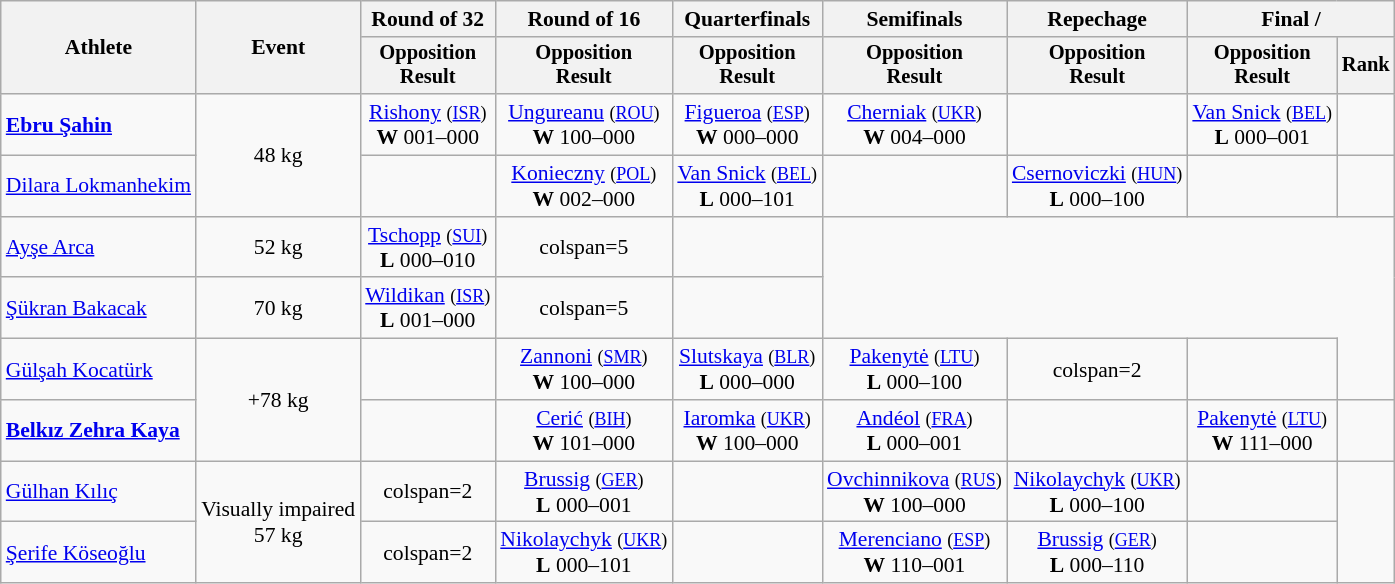<table class="wikitable" style="font-size:90%">
<tr>
<th rowspan="2">Athlete</th>
<th rowspan="2">Event</th>
<th>Round of 32</th>
<th>Round of 16</th>
<th>Quarterfinals</th>
<th>Semifinals</th>
<th>Repechage</th>
<th colspan=2>Final / </th>
</tr>
<tr style="font-size:95%">
<th>Opposition<br>Result</th>
<th>Opposition<br>Result</th>
<th>Opposition<br>Result</th>
<th>Opposition<br>Result</th>
<th>Opposition<br>Result</th>
<th>Opposition<br>Result</th>
<th>Rank</th>
</tr>
<tr align=center>
<td align=left><strong><a href='#'>Ebru Şahin</a></strong></td>
<td align=center rowspan=2>48 kg</td>
<td> <a href='#'>Rishony</a> <small>(<a href='#'>ISR</a>)</small> <br><strong>W</strong> 001–000</td>
<td> <a href='#'>Ungureanu</a> <small>(<a href='#'>ROU</a>)</small> <br><strong>W</strong> 100–000</td>
<td> <a href='#'>Figueroa</a> <small>(<a href='#'>ESP</a>)</small> <br><strong>W</strong> 000–000</td>
<td> <a href='#'>Cherniak</a> <small>(<a href='#'>UKR</a>)</small> <br><strong>W</strong> 004–000</td>
<td></td>
<td> <a href='#'>Van Snick</a> <small>(<a href='#'>BEL</a>)</small> <br><strong>L</strong> 000–001</td>
<td></td>
</tr>
<tr align=center>
<td align=center><a href='#'>Dilara Lokmanhekim</a></td>
<td></td>
<td> <a href='#'>Konieczny</a> <small>(<a href='#'>POL</a>)</small> <br><strong>W</strong> 002–000</td>
<td> <a href='#'>Van Snick</a> <small>(<a href='#'>BEL</a>)</small> <br><strong>L</strong> 000–101</td>
<td></td>
<td> <a href='#'>Csernoviczki</a> <small>(<a href='#'>HUN</a>)</small> <br><strong>L</strong> 000–100</td>
<td></td>
<td></td>
</tr>
<tr align=center>
<td align=left><a href='#'>Ayşe Arca</a></td>
<td align=center>52 kg</td>
<td> <a href='#'>Tschopp</a> <small>(<a href='#'>SUI</a>)</small> <br><strong>L</strong> 000–010</td>
<td>colspan=5 </td>
<td></td>
</tr>
<tr align=center>
<td align=left><a href='#'>Şükran Bakacak</a></td>
<td align=center>70 kg</td>
<td> <a href='#'>Wildikan</a> <small>(<a href='#'>ISR</a>)</small> <br><strong>L</strong> 001–000</td>
<td>colspan=5 </td>
<td></td>
</tr>
<tr align=center>
<td align=left><a href='#'>Gülşah Kocatürk</a></td>
<td align=center rowspan=2>+78 kg</td>
<td></td>
<td> <a href='#'>Zannoni</a> <small>(<a href='#'>SMR</a>)</small> <br><strong>W</strong> 100–000</td>
<td> <a href='#'>Slutskaya</a> <small>(<a href='#'>BLR</a>)</small> <br><strong>L</strong> 000–000</td>
<td> <a href='#'>Pakenytė</a> <small>(<a href='#'>LTU</a>)</small> <br><strong>L</strong> 000–100</td>
<td>colspan=2 </td>
<td></td>
</tr>
<tr align=center>
<td align=left><strong><a href='#'>Belkız Zehra Kaya</a></strong></td>
<td></td>
<td> <a href='#'>Cerić</a> <small>(<a href='#'>BIH</a>)</small> <br><strong>W</strong> 101–000</td>
<td> <a href='#'>Iaromka</a> <small>(<a href='#'>UKR</a>)</small> <br><strong>W</strong> 100–000</td>
<td> <a href='#'>Andéol</a> <small>(<a href='#'>FRA</a>)</small> <br><strong>L</strong> 000–001</td>
<td></td>
<td> <a href='#'>Pakenytė</a> <small>(<a href='#'>LTU</a>)</small> <br><strong>W</strong> 111–000</td>
<td></td>
</tr>
<tr align=center>
<td align=left><a href='#'>Gülhan Kılıç</a></td>
<td align=center rowspan=2>Visually impaired<br>57 kg</td>
<td>colspan=2 </td>
<td> <a href='#'>Brussig</a> <small>(<a href='#'>GER</a>)</small> <br><strong>L</strong> 000–001</td>
<td></td>
<td> <a href='#'>Ovchinnikova</a> <small>(<a href='#'>RUS</a>)</small> <br><strong>W</strong> 100–000</td>
<td> <a href='#'>Nikolaychyk</a> <small>(<a href='#'>UKR</a>)</small> <br><strong>L</strong> 000–100</td>
<td></td>
</tr>
<tr align=center>
<td align=left><a href='#'>Şerife Köseoğlu</a></td>
<td>colspan=2 </td>
<td> <a href='#'>Nikolaychyk</a> <small>(<a href='#'>UKR</a>)</small> <br><strong>L</strong> 000–101</td>
<td></td>
<td> <a href='#'>Merenciano</a> <small>(<a href='#'>ESP</a>)</small> <br><strong>W</strong> 110–001</td>
<td> <a href='#'>Brussig</a> <small>(<a href='#'>GER</a>)</small> <br><strong>L</strong> 000–110</td>
<td></td>
</tr>
</table>
